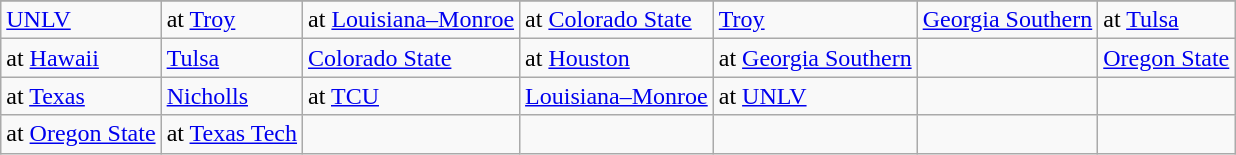<table class="wikitable">
<tr>
</tr>
<tr>
<td><a href='#'>UNLV</a></td>
<td>at <a href='#'>Troy</a></td>
<td>at <a href='#'>Louisiana–Monroe</a></td>
<td>at <a href='#'>Colorado State</a></td>
<td><a href='#'>Troy</a></td>
<td><a href='#'>Georgia Southern</a></td>
<td>at <a href='#'>Tulsa</a></td>
</tr>
<tr>
<td>at <a href='#'>Hawaii</a></td>
<td><a href='#'>Tulsa</a></td>
<td><a href='#'>Colorado State</a></td>
<td>at <a href='#'>Houston</a></td>
<td>at <a href='#'>Georgia Southern</a></td>
<td></td>
<td><a href='#'>Oregon State</a></td>
</tr>
<tr>
<td>at <a href='#'>Texas</a></td>
<td><a href='#'>Nicholls</a></td>
<td>at <a href='#'>TCU</a></td>
<td><a href='#'>Louisiana–Monroe</a></td>
<td>at <a href='#'>UNLV</a></td>
<td></td>
<td></td>
</tr>
<tr>
<td>at <a href='#'>Oregon State</a></td>
<td>at <a href='#'>Texas Tech</a></td>
<td></td>
<td></td>
<td></td>
<td></td>
<td></td>
</tr>
</table>
